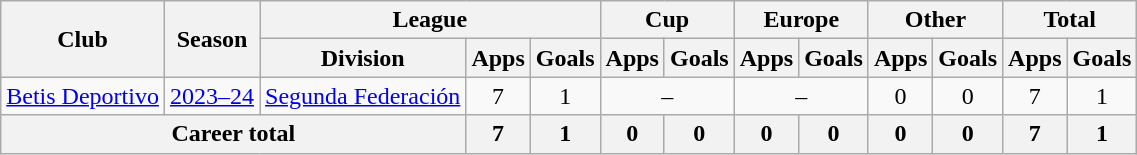<table class="wikitable" style="text-align:center">
<tr>
<th rowspan=2>Club</th>
<th rowspan=2>Season</th>
<th colspan=3>League</th>
<th colspan=2>Cup</th>
<th colspan=2>Europe</th>
<th colspan=2>Other</th>
<th colspan=2>Total</th>
</tr>
<tr>
<th>Division</th>
<th>Apps</th>
<th>Goals</th>
<th>Apps</th>
<th>Goals</th>
<th>Apps</th>
<th>Goals</th>
<th>Apps</th>
<th>Goals</th>
<th>Apps</th>
<th>Goals</th>
</tr>
<tr>
<td><a href='#'>Betis Deportivo</a></td>
<td><a href='#'>2023–24</a></td>
<td><a href='#'>Segunda Federación</a></td>
<td>7</td>
<td>1</td>
<td colspan="2">–</td>
<td colspan="2">–</td>
<td>0</td>
<td>0</td>
<td>7</td>
<td>1</td>
</tr>
<tr>
<th colspan="3">Career total</th>
<th>7</th>
<th>1</th>
<th>0</th>
<th>0</th>
<th>0</th>
<th>0</th>
<th>0</th>
<th>0</th>
<th>7</th>
<th>1</th>
</tr>
</table>
